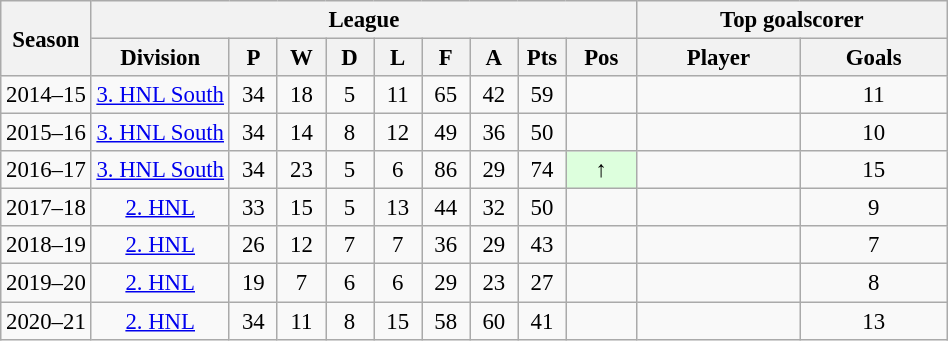<table class="wikitable sortable" style="font-size:95%; text-align: center;">
<tr>
<th rowspan=2>Season</th>
<th colspan=9>League</th>
<th colspan=2 width="200">Top goalscorer</th>
</tr>
<tr>
<th>Division</th>
<th width="25">P</th>
<th width="25">W</th>
<th width="25">D</th>
<th width="25">L</th>
<th width="25">F</th>
<th width="25">A</th>
<th width="25">Pts</th>
<th width="40">Pos</th>
<th>Player</th>
<th>Goals</th>
</tr>
<tr>
<td>2014–15</td>
<td><a href='#'>3. HNL South</a></td>
<td>34</td>
<td>18</td>
<td>5</td>
<td>11</td>
<td>65</td>
<td>42</td>
<td>59</td>
<td></td>
<td align="left"></td>
<td>11</td>
</tr>
<tr>
<td>2015–16</td>
<td><a href='#'>3. HNL South</a></td>
<td>34</td>
<td>14</td>
<td>8</td>
<td>12</td>
<td>49</td>
<td>36</td>
<td>50</td>
<td></td>
<td align="left"></td>
<td>10</td>
</tr>
<tr>
<td>2016–17</td>
<td><a href='#'>3. HNL South</a></td>
<td>34</td>
<td>23</td>
<td>5</td>
<td>6</td>
<td>86</td>
<td>29</td>
<td>74</td>
<td bgcolor="#DDFFDD"> ↑</td>
<td align="left"></td>
<td>15</td>
</tr>
<tr>
<td>2017–18</td>
<td><a href='#'>2. HNL</a></td>
<td>33</td>
<td>15</td>
<td>5</td>
<td>13</td>
<td>44</td>
<td>32</td>
<td>50</td>
<td></td>
<td align="left"></td>
<td>9</td>
</tr>
<tr>
<td>2018–19</td>
<td><a href='#'>2. HNL</a></td>
<td>26</td>
<td>12</td>
<td>7</td>
<td>7</td>
<td>36</td>
<td>29</td>
<td>43</td>
<td></td>
<td align="left"></td>
<td>7</td>
</tr>
<tr>
<td>2019–20</td>
<td><a href='#'>2. HNL</a></td>
<td>19</td>
<td>7</td>
<td>6</td>
<td>6</td>
<td>29</td>
<td>23</td>
<td>27</td>
<td></td>
<td align="left"></td>
<td>8</td>
</tr>
<tr>
<td>2020–21</td>
<td><a href='#'>2. HNL</a></td>
<td>34</td>
<td>11</td>
<td>8</td>
<td>15</td>
<td>58</td>
<td>60</td>
<td>41</td>
<td></td>
<td align="left"></td>
<td>13</td>
</tr>
</table>
